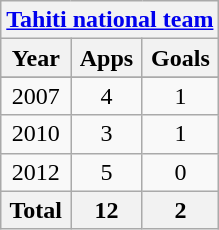<table class="wikitable" style="text-align:center">
<tr>
<th colspan=3><a href='#'>Tahiti national team</a></th>
</tr>
<tr>
<th>Year</th>
<th>Apps</th>
<th>Goals</th>
</tr>
<tr>
</tr>
<tr>
<td>2007</td>
<td>4</td>
<td>1</td>
</tr>
<tr>
<td>2010</td>
<td>3</td>
<td>1</td>
</tr>
<tr>
<td>2012</td>
<td>5</td>
<td>0</td>
</tr>
<tr>
<th>Total</th>
<th>12</th>
<th>2</th>
</tr>
</table>
